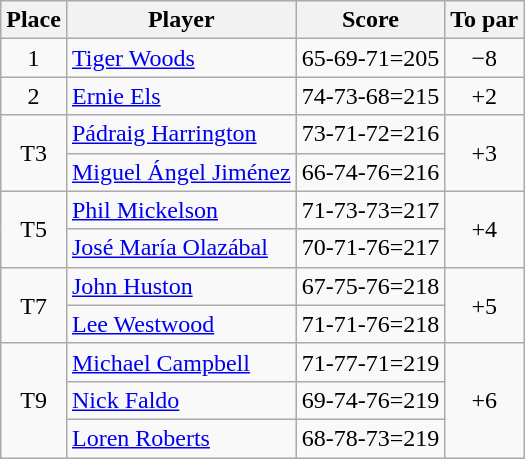<table class="wikitable">
<tr>
<th>Place</th>
<th>Player</th>
<th>Score</th>
<th>To par</th>
</tr>
<tr>
<td align=center>1</td>
<td> <a href='#'>Tiger Woods</a></td>
<td>65-69-71=205</td>
<td align=center>−8</td>
</tr>
<tr>
<td align=center>2</td>
<td> <a href='#'>Ernie Els</a></td>
<td>74-73-68=215</td>
<td align=center>+2</td>
</tr>
<tr>
<td rowspan="2"  align=center>T3</td>
<td> <a href='#'>Pádraig Harrington</a></td>
<td>73-71-72=216</td>
<td rowspan="2" align=center>+3</td>
</tr>
<tr>
<td> <a href='#'>Miguel Ángel Jiménez</a></td>
<td>66-74-76=216</td>
</tr>
<tr>
<td rowspan="2" align=center>T5</td>
<td> <a href='#'>Phil Mickelson</a></td>
<td>71-73-73=217</td>
<td rowspan="2" align=center>+4</td>
</tr>
<tr>
<td> <a href='#'>José María Olazábal</a></td>
<td>70-71-76=217</td>
</tr>
<tr>
<td rowspan="2" align=center>T7</td>
<td> <a href='#'>John Huston</a></td>
<td>67-75-76=218</td>
<td rowspan="2" align=center>+5</td>
</tr>
<tr>
<td> <a href='#'>Lee Westwood</a></td>
<td>71-71-76=218</td>
</tr>
<tr>
<td rowspan="3" align=center>T9</td>
<td> <a href='#'>Michael Campbell</a></td>
<td>71-77-71=219</td>
<td rowspan="3" align=center>+6</td>
</tr>
<tr>
<td> <a href='#'>Nick Faldo</a></td>
<td>69-74-76=219</td>
</tr>
<tr>
<td> <a href='#'>Loren Roberts</a></td>
<td>68-78-73=219</td>
</tr>
</table>
